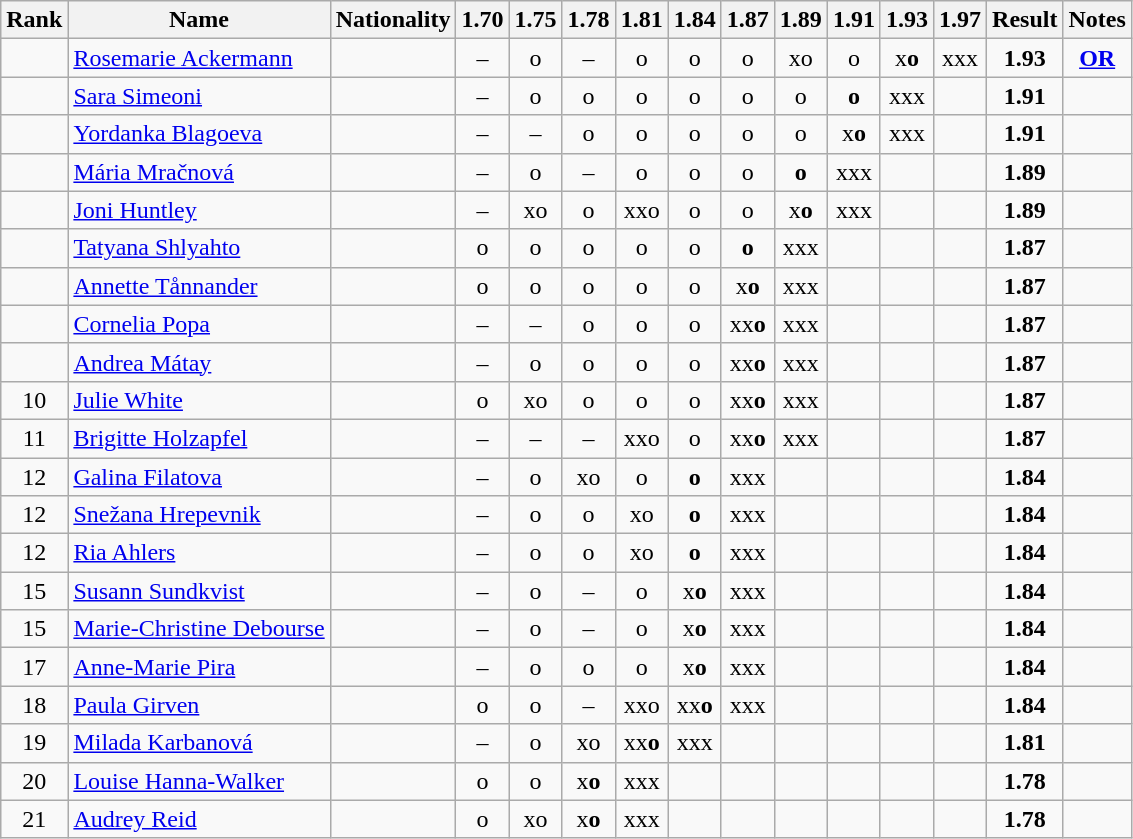<table class="wikitable sortable" style="text-align:center">
<tr>
<th>Rank</th>
<th>Name</th>
<th>Nationality</th>
<th>1.70</th>
<th>1.75</th>
<th>1.78</th>
<th>1.81</th>
<th>1.84</th>
<th>1.87</th>
<th>1.89</th>
<th>1.91</th>
<th>1.93</th>
<th>1.97</th>
<th>Result</th>
<th>Notes</th>
</tr>
<tr>
<td></td>
<td align="left"><a href='#'>Rosemarie Ackermann</a></td>
<td align=left></td>
<td>–</td>
<td>o</td>
<td>–</td>
<td>o</td>
<td>o</td>
<td>o</td>
<td>xo</td>
<td>o</td>
<td>x<strong>o</strong></td>
<td>xxx</td>
<td><strong>1.93</strong></td>
<td><strong><a href='#'>OR</a></strong></td>
</tr>
<tr>
<td></td>
<td align="left"><a href='#'>Sara Simeoni</a></td>
<td align=left></td>
<td>–</td>
<td>o</td>
<td>o</td>
<td>o</td>
<td>o</td>
<td>o</td>
<td>o</td>
<td><strong>o</strong></td>
<td>xxx</td>
<td></td>
<td><strong>1.91</strong></td>
<td></td>
</tr>
<tr>
<td></td>
<td align="left"><a href='#'>Yordanka Blagoeva</a></td>
<td align=left></td>
<td>–</td>
<td>–</td>
<td>o</td>
<td>o</td>
<td>o</td>
<td>o</td>
<td>o</td>
<td>x<strong>o</strong></td>
<td>xxx</td>
<td></td>
<td><strong>1.91</strong></td>
<td></td>
</tr>
<tr>
<td></td>
<td align="left"><a href='#'>Mária Mračnová</a></td>
<td align=left></td>
<td>–</td>
<td>o</td>
<td>–</td>
<td>o</td>
<td>o</td>
<td>o</td>
<td><strong>o</strong></td>
<td>xxx</td>
<td></td>
<td></td>
<td><strong>1.89</strong></td>
<td></td>
</tr>
<tr>
<td></td>
<td align="left"><a href='#'>Joni Huntley</a></td>
<td align=left></td>
<td>–</td>
<td>xo</td>
<td>o</td>
<td>xxo</td>
<td>o</td>
<td>o</td>
<td>x<strong>o</strong></td>
<td>xxx</td>
<td></td>
<td></td>
<td><strong>1.89</strong></td>
<td></td>
</tr>
<tr>
<td></td>
<td align="left"><a href='#'>Tatyana Shlyahto</a></td>
<td align=left></td>
<td>o</td>
<td>o</td>
<td>o</td>
<td>o</td>
<td>o</td>
<td><strong>o</strong></td>
<td>xxx</td>
<td></td>
<td></td>
<td></td>
<td><strong>1.87</strong></td>
<td></td>
</tr>
<tr>
<td></td>
<td align="left"><a href='#'>Annette Tånnander</a></td>
<td align=left></td>
<td>o</td>
<td>o</td>
<td>o</td>
<td>o</td>
<td>o</td>
<td>x<strong>o</strong></td>
<td>xxx</td>
<td></td>
<td></td>
<td></td>
<td><strong>1.87</strong></td>
<td></td>
</tr>
<tr>
<td></td>
<td align="left"><a href='#'>Cornelia Popa</a></td>
<td align=left></td>
<td>–</td>
<td>–</td>
<td>o</td>
<td>o</td>
<td>o</td>
<td>xx<strong>o</strong></td>
<td>xxx</td>
<td></td>
<td></td>
<td></td>
<td><strong>1.87</strong></td>
<td></td>
</tr>
<tr>
<td></td>
<td align="left"><a href='#'>Andrea Mátay</a></td>
<td align=left></td>
<td>–</td>
<td>o</td>
<td>o</td>
<td>o</td>
<td>o</td>
<td>xx<strong>o</strong></td>
<td>xxx</td>
<td></td>
<td></td>
<td></td>
<td><strong>1.87</strong></td>
<td></td>
</tr>
<tr>
<td>10</td>
<td align="left"><a href='#'>Julie White</a></td>
<td align=left></td>
<td>o</td>
<td>xo</td>
<td>o</td>
<td>o</td>
<td>o</td>
<td>xx<strong>o</strong></td>
<td>xxx</td>
<td></td>
<td></td>
<td></td>
<td><strong>1.87</strong></td>
<td></td>
</tr>
<tr>
<td>11</td>
<td align="left"><a href='#'>Brigitte Holzapfel</a></td>
<td align=left></td>
<td>–</td>
<td>–</td>
<td>–</td>
<td>xxo</td>
<td>o</td>
<td>xx<strong>o</strong></td>
<td>xxx</td>
<td></td>
<td></td>
<td></td>
<td><strong>1.87</strong></td>
<td></td>
</tr>
<tr>
<td>12</td>
<td align="left"><a href='#'>Galina Filatova</a></td>
<td align=left></td>
<td>–</td>
<td>o</td>
<td>xo</td>
<td>o</td>
<td><strong>o</strong></td>
<td>xxx</td>
<td></td>
<td></td>
<td></td>
<td></td>
<td><strong>1.84</strong></td>
<td></td>
</tr>
<tr>
<td>12</td>
<td align="left"><a href='#'>Snežana Hrepevnik</a></td>
<td align=left></td>
<td>–</td>
<td>o</td>
<td>o</td>
<td>xo</td>
<td><strong>o</strong></td>
<td>xxx</td>
<td></td>
<td></td>
<td></td>
<td></td>
<td><strong>1.84</strong></td>
<td></td>
</tr>
<tr>
<td>12</td>
<td align="left"><a href='#'>Ria Ahlers</a></td>
<td align=left></td>
<td>–</td>
<td>o</td>
<td>o</td>
<td>xo</td>
<td><strong>o</strong></td>
<td>xxx</td>
<td></td>
<td></td>
<td></td>
<td></td>
<td><strong>1.84</strong></td>
<td></td>
</tr>
<tr>
<td>15</td>
<td align="left"><a href='#'>Susann Sundkvist</a></td>
<td align=left></td>
<td>–</td>
<td>o</td>
<td>–</td>
<td>o</td>
<td>x<strong>o</strong></td>
<td>xxx</td>
<td></td>
<td></td>
<td></td>
<td></td>
<td><strong>1.84</strong></td>
<td></td>
</tr>
<tr>
<td>15</td>
<td align="left"><a href='#'>Marie-Christine Debourse</a></td>
<td align=left></td>
<td>–</td>
<td>o</td>
<td>–</td>
<td>o</td>
<td>x<strong>o</strong></td>
<td>xxx</td>
<td></td>
<td></td>
<td></td>
<td></td>
<td><strong>1.84</strong></td>
<td></td>
</tr>
<tr>
<td>17</td>
<td align="left"><a href='#'>Anne-Marie Pira</a></td>
<td align=left></td>
<td>–</td>
<td>o</td>
<td>o</td>
<td>o</td>
<td>x<strong>o</strong></td>
<td>xxx</td>
<td></td>
<td></td>
<td></td>
<td></td>
<td><strong>1.84</strong></td>
<td></td>
</tr>
<tr>
<td>18</td>
<td align="left"><a href='#'>Paula Girven</a></td>
<td align=left></td>
<td>o</td>
<td>o</td>
<td>–</td>
<td>xxo</td>
<td>xx<strong>o</strong></td>
<td>xxx</td>
<td></td>
<td></td>
<td></td>
<td></td>
<td><strong>1.84</strong></td>
<td></td>
</tr>
<tr>
<td>19</td>
<td align="left"><a href='#'>Milada Karbanová</a></td>
<td align=left></td>
<td>–</td>
<td>o</td>
<td>xo</td>
<td>xx<strong>o</strong></td>
<td>xxx</td>
<td></td>
<td></td>
<td></td>
<td></td>
<td></td>
<td><strong>1.81</strong></td>
<td></td>
</tr>
<tr>
<td>20</td>
<td align="left"><a href='#'>Louise Hanna-Walker</a></td>
<td align=left></td>
<td>o</td>
<td>o</td>
<td>x<strong>o</strong></td>
<td>xxx</td>
<td></td>
<td></td>
<td></td>
<td></td>
<td></td>
<td></td>
<td><strong>1.78</strong></td>
<td></td>
</tr>
<tr>
<td>21</td>
<td align="left"><a href='#'>Audrey Reid</a></td>
<td align=left></td>
<td>o</td>
<td>xo</td>
<td>x<strong>o</strong></td>
<td>xxx</td>
<td></td>
<td></td>
<td></td>
<td></td>
<td></td>
<td></td>
<td><strong>1.78</strong></td>
<td></td>
</tr>
</table>
